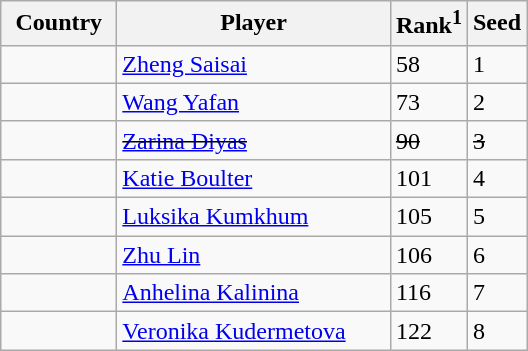<table class="sortable wikitable">
<tr>
<th width="70">Country</th>
<th width="175">Player</th>
<th>Rank<sup>1</sup></th>
<th>Seed</th>
</tr>
<tr>
<td></td>
<td><a href='#'>Zheng Saisai</a></td>
<td>58</td>
<td>1</td>
</tr>
<tr>
<td></td>
<td><a href='#'>Wang Yafan</a></td>
<td>73</td>
<td>2</td>
</tr>
<tr>
<td><s></s></td>
<td><s><a href='#'>Zarina Diyas</a></s></td>
<td><s>90</s></td>
<td><s>3</s></td>
</tr>
<tr>
<td></td>
<td><a href='#'>Katie Boulter</a></td>
<td>101</td>
<td>4</td>
</tr>
<tr>
<td></td>
<td><a href='#'>Luksika Kumkhum</a></td>
<td>105</td>
<td>5</td>
</tr>
<tr>
<td></td>
<td><a href='#'>Zhu Lin</a></td>
<td>106</td>
<td>6</td>
</tr>
<tr>
<td></td>
<td><a href='#'>Anhelina Kalinina</a></td>
<td>116</td>
<td>7</td>
</tr>
<tr>
<td></td>
<td><a href='#'>Veronika Kudermetova</a></td>
<td>122</td>
<td>8</td>
</tr>
</table>
